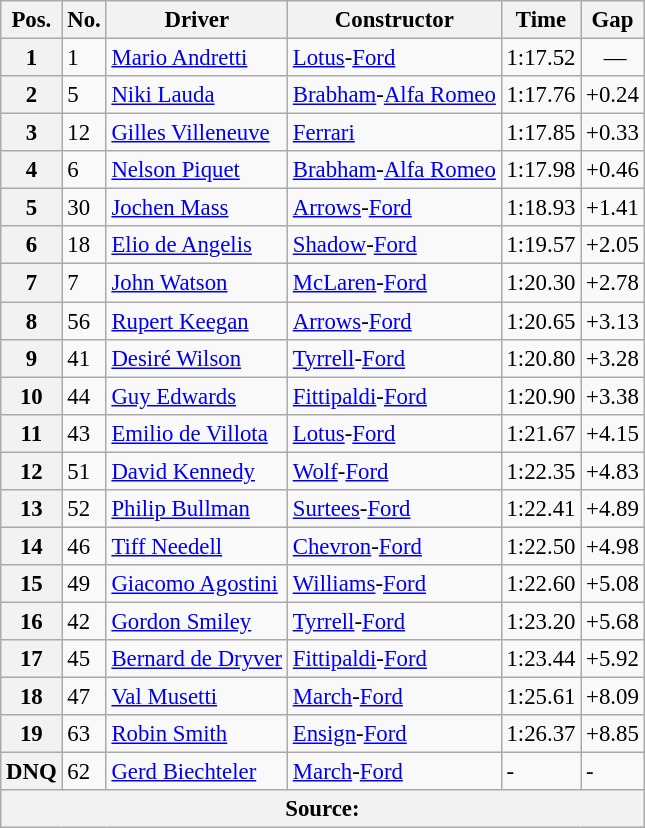<table class="wikitable sortable" style="font-size: 95%;">
<tr>
<th>Pos.</th>
<th>No.</th>
<th>Driver</th>
<th>Constructor</th>
<th>Time</th>
<th>Gap</th>
</tr>
<tr>
<th>1</th>
<td>1</td>
<td> <a href='#'>Mario Andretti</a></td>
<td><a href='#'>Lotus</a>-<a href='#'>Ford</a></td>
<td>1:17.52</td>
<td style="text-align: center"> —</td>
</tr>
<tr>
<th>2</th>
<td>5</td>
<td> <a href='#'>Niki Lauda</a></td>
<td><a href='#'>Brabham</a>-<a href='#'>Alfa Romeo</a></td>
<td>1:17.76</td>
<td>+0.24</td>
</tr>
<tr>
<th>3</th>
<td>12</td>
<td> <a href='#'>Gilles Villeneuve</a></td>
<td><a href='#'>Ferrari</a></td>
<td>1:17.85</td>
<td>+0.33</td>
</tr>
<tr>
<th>4</th>
<td>6</td>
<td> <a href='#'>Nelson Piquet</a></td>
<td><a href='#'>Brabham</a>-<a href='#'>Alfa Romeo</a></td>
<td>1:17.98</td>
<td>+0.46</td>
</tr>
<tr>
<th>5</th>
<td>30</td>
<td> <a href='#'>Jochen Mass</a></td>
<td><a href='#'>Arrows</a>-<a href='#'>Ford</a></td>
<td>1:18.93</td>
<td>+1.41</td>
</tr>
<tr>
<th>6</th>
<td>18</td>
<td> <a href='#'>Elio de Angelis</a></td>
<td><a href='#'>Shadow</a>-<a href='#'>Ford</a></td>
<td>1:19.57</td>
<td>+2.05</td>
</tr>
<tr>
<th>7</th>
<td>7</td>
<td> <a href='#'>John Watson</a></td>
<td><a href='#'>McLaren</a>-<a href='#'>Ford</a></td>
<td>1:20.30</td>
<td>+2.78</td>
</tr>
<tr>
<th>8</th>
<td>56</td>
<td> <a href='#'>Rupert Keegan</a></td>
<td><a href='#'>Arrows</a>-<a href='#'>Ford</a></td>
<td>1:20.65</td>
<td>+3.13</td>
</tr>
<tr>
<th>9</th>
<td>41</td>
<td> <a href='#'>Desiré Wilson</a></td>
<td><a href='#'>Tyrrell</a>-<a href='#'>Ford</a></td>
<td>1:20.80</td>
<td>+3.28</td>
</tr>
<tr>
<th>10</th>
<td>44</td>
<td> <a href='#'>Guy Edwards</a></td>
<td><a href='#'>Fittipaldi</a>-<a href='#'>Ford</a></td>
<td>1:20.90</td>
<td>+3.38</td>
</tr>
<tr>
<th>11</th>
<td>43</td>
<td> <a href='#'>Emilio de Villota</a></td>
<td><a href='#'>Lotus</a>-<a href='#'>Ford</a></td>
<td>1:21.67</td>
<td>+4.15</td>
</tr>
<tr>
<th>12</th>
<td>51</td>
<td> <a href='#'>David Kennedy</a></td>
<td><a href='#'>Wolf</a>-<a href='#'>Ford</a></td>
<td>1:22.35</td>
<td>+4.83</td>
</tr>
<tr>
<th>13</th>
<td>52</td>
<td> <a href='#'>Philip Bullman</a></td>
<td><a href='#'>Surtees</a>-<a href='#'>Ford</a></td>
<td>1:22.41</td>
<td>+4.89</td>
</tr>
<tr>
<th>14</th>
<td>46</td>
<td> <a href='#'>Tiff Needell</a></td>
<td><a href='#'>Chevron</a>-<a href='#'>Ford</a></td>
<td>1:22.50</td>
<td>+4.98</td>
</tr>
<tr>
<th>15</th>
<td>49</td>
<td> <a href='#'>Giacomo Agostini</a></td>
<td><a href='#'>Williams</a>-<a href='#'>Ford</a></td>
<td>1:22.60</td>
<td>+5.08</td>
</tr>
<tr>
<th>16</th>
<td>42</td>
<td> <a href='#'>Gordon Smiley</a></td>
<td><a href='#'>Tyrrell</a>-<a href='#'>Ford</a></td>
<td>1:23.20</td>
<td>+5.68</td>
</tr>
<tr>
<th>17</th>
<td>45</td>
<td> <a href='#'>Bernard de Dryver</a></td>
<td><a href='#'>Fittipaldi</a>-<a href='#'>Ford</a></td>
<td>1:23.44</td>
<td>+5.92</td>
</tr>
<tr>
<th>18</th>
<td>47</td>
<td> <a href='#'>Val Musetti</a></td>
<td><a href='#'>March</a>-<a href='#'>Ford</a></td>
<td>1:25.61</td>
<td>+8.09</td>
</tr>
<tr>
<th>19</th>
<td>63</td>
<td> <a href='#'>Robin Smith</a></td>
<td><a href='#'>Ensign</a>-<a href='#'>Ford</a></td>
<td>1:26.37</td>
<td>+8.85</td>
</tr>
<tr>
<th>DNQ</th>
<td>62</td>
<td> <a href='#'>Gerd Biechteler</a></td>
<td><a href='#'>March</a>-<a href='#'>Ford</a></td>
<td>-</td>
<td>-</td>
</tr>
<tr>
<th colspan="7">Source:</th>
</tr>
</table>
